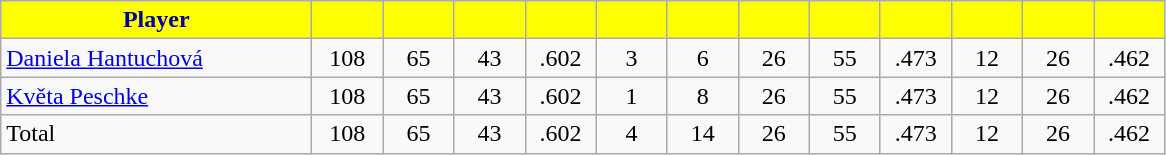<table class="wikitable" style="text-align:center">
<tr>
<th style="background:yellow; color:#00009C" width="200px">Player</th>
<th style="background:yellow; color:#00009C" width="40px"></th>
<th style="background:yellow; color:#00009C" width="40px"></th>
<th style="background:yellow; color:#00009C" width="40px"></th>
<th style="background:yellow; color:#00009C" width="40px"></th>
<th style="background:yellow; color:#00009C" width="40px"></th>
<th style="background:yellow; color:#00009C" width="40px"></th>
<th style="background:yellow; color:#00009C" width="40px"></th>
<th style="background:yellow; color:#00009C" width="40px"></th>
<th style="background:yellow; color:#00009C" width="40px"></th>
<th style="background:yellow; color:#00009C" width="40px"></th>
<th style="background:yellow; color:#00009C" width="40px"></th>
<th style="background:yellow; color:#00009C" width="40px"></th>
</tr>
<tr>
<td style="text-align:left"><a href='#'>Daniela Hantuchová</a></td>
<td>108</td>
<td>65</td>
<td>43</td>
<td>.602</td>
<td>3</td>
<td>6</td>
<td>26</td>
<td>55</td>
<td>.473</td>
<td>12</td>
<td>26</td>
<td>.462</td>
</tr>
<tr>
<td style="text-align:left"><a href='#'>Květa Peschke</a></td>
<td>108</td>
<td>65</td>
<td>43</td>
<td>.602</td>
<td>1</td>
<td>8</td>
<td>26</td>
<td>55</td>
<td>.473</td>
<td>12</td>
<td>26</td>
<td>.462</td>
</tr>
<tr>
<td style="text-align:left">Total</td>
<td>108</td>
<td>65</td>
<td>43</td>
<td>.602</td>
<td>4</td>
<td>14</td>
<td>26</td>
<td>55</td>
<td>.473</td>
<td>12</td>
<td>26</td>
<td>.462</td>
</tr>
</table>
